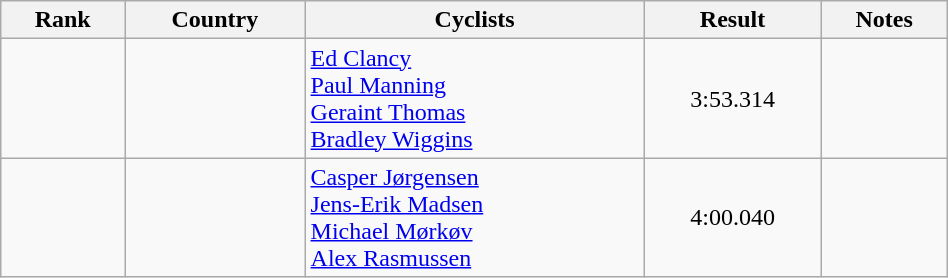<table class="wikitable sortable" width=50% style="text-align:center;">
<tr>
<th>Rank</th>
<th>Country</th>
<th>Cyclists</th>
<th>Result</th>
<th>Notes</th>
</tr>
<tr>
<td></td>
<td align="left"></td>
<td align="left"><a href='#'>Ed Clancy</a><br><a href='#'>Paul Manning</a><br><a href='#'>Geraint Thomas</a><br><a href='#'>Bradley Wiggins</a></td>
<td>3:53.314</td>
<td></td>
</tr>
<tr>
<td></td>
<td align="left"></td>
<td align="left"><a href='#'>Casper Jørgensen</a><br><a href='#'>Jens-Erik Madsen</a><br><a href='#'>Michael Mørkøv</a><br><a href='#'>Alex Rasmussen</a></td>
<td>4:00.040</td>
<td></td>
</tr>
</table>
